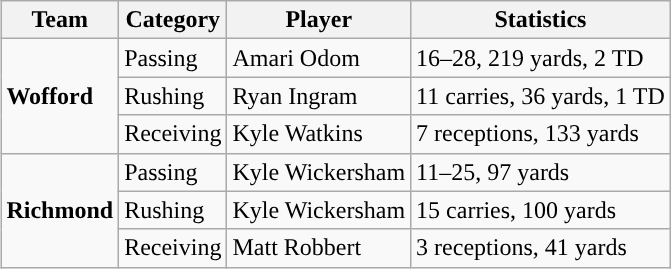<table class="wikitable" style="float: right;">
<tr>
<th>Team</th>
<th>Category</th>
<th>Player</th>
<th>Statistics</th>
</tr>
<tr>
<td rowspan=3><strong>Wofford</strong></td>
<td>Passing</td>
<td>Amari Odom</td>
<td>16–28, 219 yards, 2 TD</td>
</tr>
<tr>
<td>Rushing</td>
<td>Ryan Ingram</td>
<td>11 carries, 36 yards, 1 TD</td>
</tr>
<tr>
<td>Receiving</td>
<td>Kyle Watkins</td>
<td>7 receptions, 133 yards</td>
</tr>
<tr>
<td rowspan=3><strong>Richmond</strong></td>
<td>Passing</td>
<td>Kyle Wickersham</td>
<td>11–25, 97 yards</td>
</tr>
<tr>
<td>Rushing</td>
<td>Kyle Wickersham</td>
<td>15 carries, 100 yards</td>
</tr>
<tr>
<td>Receiving</td>
<td>Matt Robbert</td>
<td>3 receptions, 41 yards</td>
</tr>
</table>
